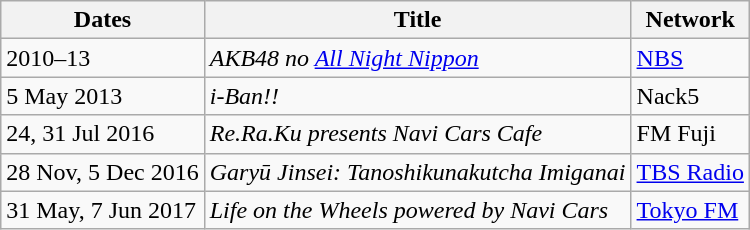<table class="wikitable">
<tr>
<th>Dates</th>
<th>Title</th>
<th>Network</th>
</tr>
<tr>
<td>2010–13</td>
<td><em>AKB48 no <a href='#'>All Night Nippon</a></em></td>
<td><a href='#'>NBS</a></td>
</tr>
<tr>
<td>5 May 2013</td>
<td><em>i-Ban!!</em></td>
<td>Nack5</td>
</tr>
<tr>
<td>24, 31 Jul 2016</td>
<td><em>Re.Ra.Ku presents Navi Cars Cafe</em></td>
<td>FM Fuji</td>
</tr>
<tr>
<td>28 Nov, 5 Dec 2016</td>
<td><em>Garyū Jinsei: Tanoshikunakutcha Imiganai</em></td>
<td><a href='#'>TBS Radio</a></td>
</tr>
<tr>
<td>31 May, 7 Jun 2017</td>
<td><em>Life on the Wheels powered by Navi Cars</em></td>
<td><a href='#'>Tokyo FM</a></td>
</tr>
</table>
